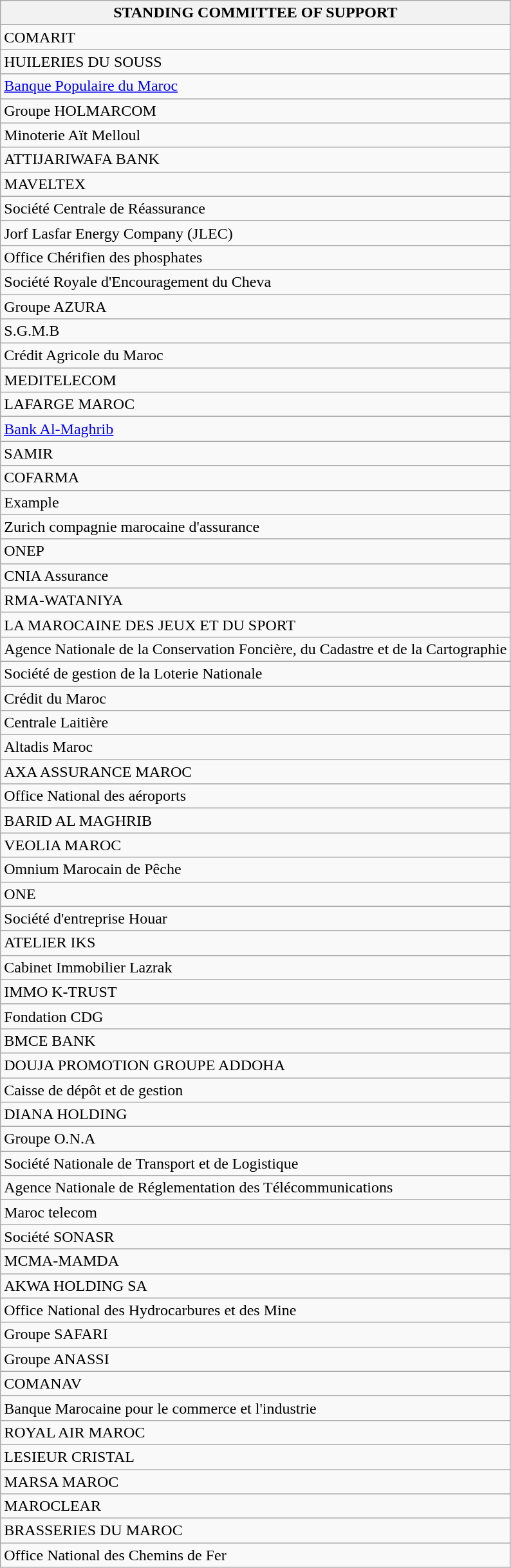<table class="wikitable">
<tr>
<th>STANDING COMMITTEE OF SUPPORT</th>
</tr>
<tr>
<td>COMARIT</td>
</tr>
<tr>
<td>HUILERIES DU SOUSS</td>
</tr>
<tr>
<td><a href='#'>Banque Populaire du Maroc</a></td>
</tr>
<tr>
<td>Groupe HOLMARCOM</td>
</tr>
<tr>
<td>Minoterie Aït Melloul</td>
</tr>
<tr>
<td>ATTIJARIWAFA BANK</td>
</tr>
<tr>
<td>MAVELTEX</td>
</tr>
<tr>
<td>Société Centrale de Réassurance</td>
</tr>
<tr>
<td>Jorf Lasfar Energy Company (JLEC)</td>
</tr>
<tr>
<td>Office Chérifien des phosphates</td>
</tr>
<tr>
<td>Société Royale d'Encouragement du Cheva</td>
</tr>
<tr>
<td>Groupe AZURA</td>
</tr>
<tr>
<td>S.G.M.B</td>
</tr>
<tr>
<td>Crédit Agricole du Maroc</td>
</tr>
<tr>
<td>MEDITELECOM</td>
</tr>
<tr>
<td>LAFARGE MAROC</td>
</tr>
<tr>
<td><a href='#'>Bank Al-Maghrib</a></td>
</tr>
<tr>
<td>SAMIR</td>
</tr>
<tr>
<td>COFARMA</td>
</tr>
<tr>
<td>Example</td>
</tr>
<tr>
<td>Zurich compagnie marocaine d'assurance</td>
</tr>
<tr>
<td>ONEP</td>
</tr>
<tr>
<td>CNIA Assurance</td>
</tr>
<tr>
<td>RMA-WATANIYA</td>
</tr>
<tr>
<td>LA MAROCAINE DES JEUX ET DU SPORT</td>
</tr>
<tr>
<td>Agence Nationale de la Conservation Foncière, du Cadastre et de la Cartographie</td>
</tr>
<tr>
<td>Société de gestion de la Loterie Nationale</td>
</tr>
<tr>
<td>Crédit du Maroc</td>
</tr>
<tr>
<td>Centrale Laitière</td>
</tr>
<tr>
<td>Altadis Maroc</td>
</tr>
<tr>
<td>AXA ASSURANCE MAROC</td>
</tr>
<tr>
<td>Office National des aéroports</td>
</tr>
<tr>
<td>BARID AL MAGHRIB</td>
</tr>
<tr>
<td>VEOLIA MAROC</td>
</tr>
<tr>
<td>Omnium Marocain de Pêche</td>
</tr>
<tr>
<td>ONE</td>
</tr>
<tr>
<td>Société d'entreprise Houar</td>
</tr>
<tr>
<td>ATELIER IKS</td>
</tr>
<tr>
<td>Cabinet Immobilier Lazrak</td>
</tr>
<tr>
<td>IMMO K-TRUST</td>
</tr>
<tr>
<td>Fondation CDG</td>
</tr>
<tr>
<td>BMCE BANK</td>
</tr>
<tr>
<td>DOUJA PROMOTION GROUPE ADDOHA</td>
</tr>
<tr>
<td>Caisse de dépôt et de gestion</td>
</tr>
<tr>
<td>DIANA HOLDING</td>
</tr>
<tr>
<td>Groupe O.N.A</td>
</tr>
<tr>
<td>Société Nationale de Transport et de Logistique</td>
</tr>
<tr>
<td>Agence Nationale de Réglementation des Télécommunications</td>
</tr>
<tr>
<td>Maroc telecom</td>
</tr>
<tr>
<td>Société SONASR</td>
</tr>
<tr>
<td>MCMA-MAMDA</td>
</tr>
<tr>
<td>AKWA HOLDING SA</td>
</tr>
<tr>
<td>Office National des Hydrocarbures et des Mine</td>
</tr>
<tr>
<td>Groupe SAFARI</td>
</tr>
<tr>
<td>Groupe ANASSI</td>
</tr>
<tr>
<td>COMANAV</td>
</tr>
<tr>
<td>Banque Marocaine pour le commerce et l'industrie</td>
</tr>
<tr>
<td>ROYAL AIR MAROC</td>
</tr>
<tr>
<td>LESIEUR CRISTAL</td>
</tr>
<tr>
<td>MARSA MAROC</td>
</tr>
<tr>
<td>MAROCLEAR</td>
</tr>
<tr>
<td>BRASSERIES DU MAROC</td>
</tr>
<tr>
<td>Office National des Chemins de Fer</td>
</tr>
</table>
